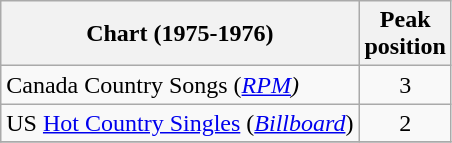<table class="wikitable sortable">
<tr>
<th align="left">Chart (1975-1976)</th>
<th align="center">Peak<br>position</th>
</tr>
<tr>
<td align="left">Canada Country Songs (<em><a href='#'>RPM</a>)</em></td>
<td align="center">3</td>
</tr>
<tr>
<td align="left">US <a href='#'>Hot Country Singles</a> (<em><a href='#'>Billboard</a></em>)</td>
<td align="center">2</td>
</tr>
<tr>
</tr>
</table>
